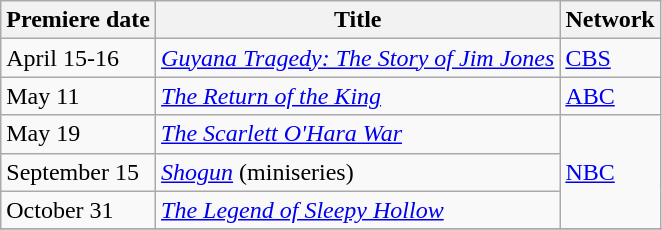<table class="wikitable">
<tr>
<th>Premiere date</th>
<th>Title</th>
<th>Network</th>
</tr>
<tr>
<td>April 15-16</td>
<td><em><a href='#'>Guyana Tragedy: The Story of Jim Jones</a></em></td>
<td><a href='#'>CBS</a></td>
</tr>
<tr>
<td>May 11</td>
<td><em><a href='#'>The Return of the King</a></em></td>
<td><a href='#'>ABC</a></td>
</tr>
<tr>
<td>May 19</td>
<td><em><a href='#'>The Scarlett O'Hara War</a></em></td>
<td rowspan=3><a href='#'>NBC</a></td>
</tr>
<tr>
<td>September 15</td>
<td><em><a href='#'>Shogun</a></em> (miniseries)</td>
</tr>
<tr>
<td>October 31</td>
<td><em><a href='#'>The Legend of Sleepy Hollow</a></em></td>
</tr>
<tr>
</tr>
</table>
